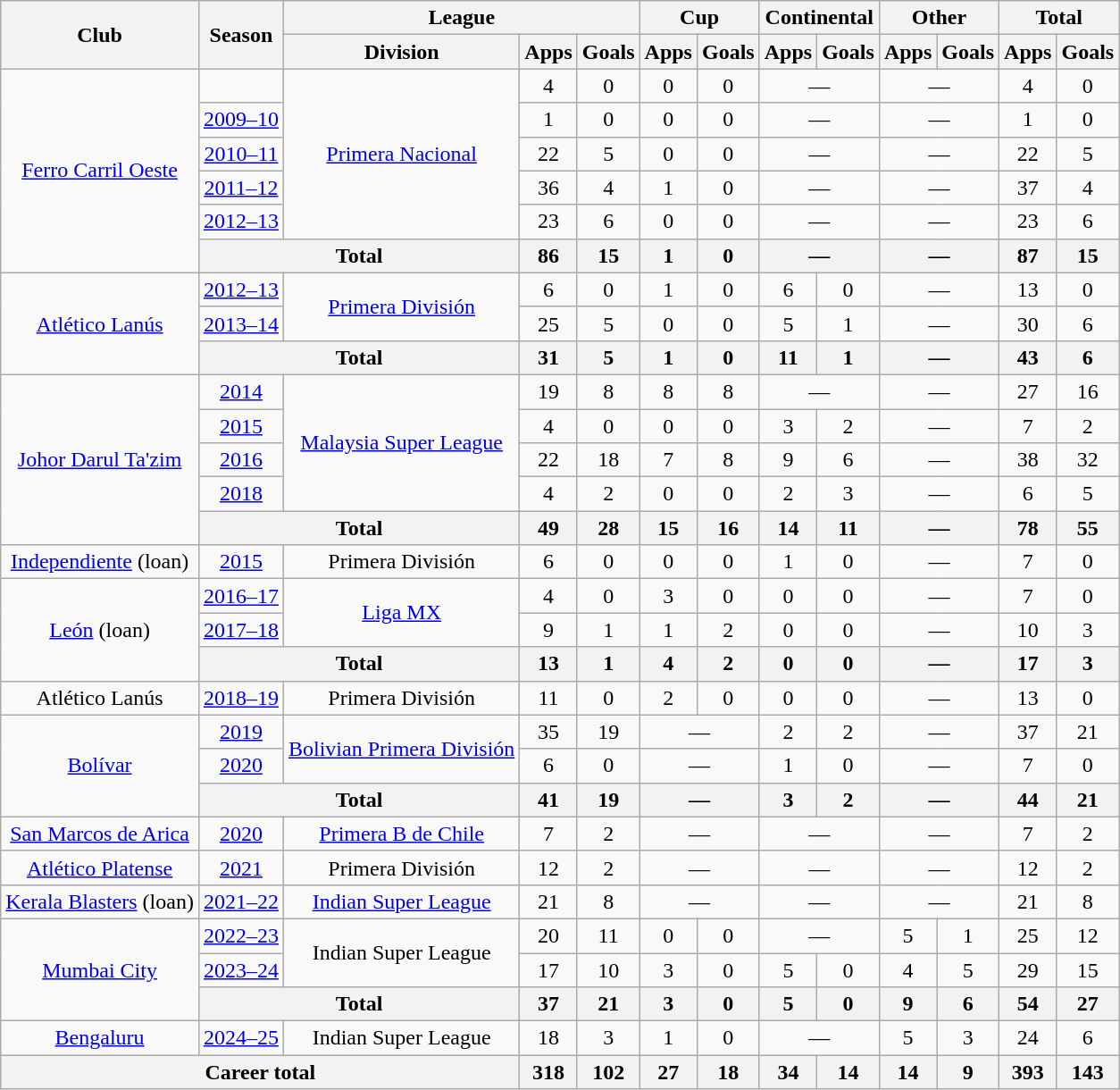<table class="wikitable" style="text-align: center;">
<tr>
<th rowspan="2">Club</th>
<th rowspan="2">Season</th>
<th colspan="3">League</th>
<th colspan="2">Cup</th>
<th colspan="2">Continental</th>
<th colspan="2">Other</th>
<th colspan="2">Total</th>
</tr>
<tr>
<th>Division</th>
<th>Apps</th>
<th>Goals</th>
<th>Apps</th>
<th>Goals</th>
<th>Apps</th>
<th>Goals</th>
<th>Apps</th>
<th>Goals</th>
<th>Apps</th>
<th>Goals</th>
</tr>
<tr>
<td rowspan="6"><a href='#'>Ferro Carril Oeste</a></td>
<td></td>
<td rowspan="5"><a href='#'>Primera Nacional</a></td>
<td>4</td>
<td>0</td>
<td>0</td>
<td>0</td>
<td colspan="2">—</td>
<td colspan="2">—</td>
<td>4</td>
<td>0</td>
</tr>
<tr>
<td><a href='#'>2009–10</a></td>
<td>1</td>
<td>0</td>
<td>0</td>
<td>0</td>
<td colspan="2">—</td>
<td colspan="2">—</td>
<td>1</td>
<td>0</td>
</tr>
<tr>
<td><a href='#'>2010–11</a></td>
<td>22</td>
<td>5</td>
<td>0</td>
<td>0</td>
<td colspan="2">—</td>
<td colspan="2">—</td>
<td>22</td>
<td>5</td>
</tr>
<tr>
<td><a href='#'>2011–12</a></td>
<td>36</td>
<td>4</td>
<td>1</td>
<td>0</td>
<td colspan="2">—</td>
<td colspan="2">—</td>
<td>37</td>
<td>4</td>
</tr>
<tr>
<td><a href='#'>2012–13</a></td>
<td>23</td>
<td>6</td>
<td>0</td>
<td>0</td>
<td colspan="2">—</td>
<td colspan="2">—</td>
<td>23</td>
<td>6</td>
</tr>
<tr>
<th colspan="2">Total</th>
<th>86</th>
<th>15</th>
<th>1</th>
<th>0</th>
<th colspan="2">—</th>
<th colspan="2">—</th>
<th>87</th>
<th>15</th>
</tr>
<tr>
<td rowspan="3"><a href='#'>Atlético Lanús</a></td>
<td><a href='#'>2012–13</a></td>
<td rowspan="2"><a href='#'>Primera División</a></td>
<td>6</td>
<td>0</td>
<td>1</td>
<td>0</td>
<td>6</td>
<td>0</td>
<td colspan="2">—</td>
<td>13</td>
<td>0</td>
</tr>
<tr>
<td><a href='#'>2013–14</a></td>
<td>25</td>
<td>5</td>
<td>0</td>
<td>0</td>
<td>5</td>
<td>1</td>
<td colspan="2">—</td>
<td>30</td>
<td>6</td>
</tr>
<tr>
<th colspan="2">Total</th>
<th>31</th>
<th>5</th>
<th>1</th>
<th>0</th>
<th>11</th>
<th>1</th>
<th colspan="2">—</th>
<th>43</th>
<th>6</th>
</tr>
<tr>
<td rowspan="5"><a href='#'>Johor Darul Ta'zim</a></td>
<td><a href='#'>2014</a></td>
<td rowspan="4"><a href='#'>Malaysia Super League</a></td>
<td>19</td>
<td>8</td>
<td>8</td>
<td>8</td>
<td colspan="2">—</td>
<td colspan="2">—</td>
<td>27</td>
<td>16</td>
</tr>
<tr>
<td><a href='#'>2015</a></td>
<td>4</td>
<td>0</td>
<td>0</td>
<td>0</td>
<td>3</td>
<td>2</td>
<td colspan="2">—</td>
<td>7</td>
<td>2</td>
</tr>
<tr>
<td><a href='#'>2016</a></td>
<td>22</td>
<td>18</td>
<td>7</td>
<td>8</td>
<td>9</td>
<td>6</td>
<td colspan="2">—</td>
<td>38</td>
<td>32</td>
</tr>
<tr>
<td><a href='#'>2018</a></td>
<td>4</td>
<td>2</td>
<td>0</td>
<td>0</td>
<td>2</td>
<td>3</td>
<td colspan="2">—</td>
<td>6</td>
<td>5</td>
</tr>
<tr>
<th colspan="2">Total</th>
<th>49</th>
<th>28</th>
<th>15</th>
<th>16</th>
<th>14</th>
<th>11</th>
<th colspan="2">—</th>
<th>78</th>
<th>55</th>
</tr>
<tr>
<td><a href='#'>Independiente</a> (loan)</td>
<td><a href='#'>2015</a></td>
<td>Primera División</td>
<td>6</td>
<td>0</td>
<td>0</td>
<td>0</td>
<td>1</td>
<td>0</td>
<td colspan="2">—</td>
<td>7</td>
<td>0</td>
</tr>
<tr>
<td rowspan="3"><a href='#'>León</a> (loan)</td>
<td><a href='#'>2016–17</a></td>
<td rowspan="2"><a href='#'>Liga MX</a></td>
<td>4</td>
<td>0</td>
<td>3</td>
<td>0</td>
<td>0</td>
<td>0</td>
<td colspan="2">—</td>
<td>7</td>
<td>0</td>
</tr>
<tr>
<td><a href='#'>2017–18</a></td>
<td>9</td>
<td>1</td>
<td>1</td>
<td>2</td>
<td>0</td>
<td>0</td>
<td colspan="2">—</td>
<td>10</td>
<td>3</td>
</tr>
<tr>
<th colspan="2">Total</th>
<th>13</th>
<th>1</th>
<th>4</th>
<th>2</th>
<th>0</th>
<th>0</th>
<th colspan="2">—</th>
<th>17</th>
<th>3</th>
</tr>
<tr>
<td>Atlético Lanús</td>
<td><a href='#'>2018–19</a></td>
<td>Primera División</td>
<td>11</td>
<td>0</td>
<td>2</td>
<td>0</td>
<td>0</td>
<td>0</td>
<td colspan="2">—</td>
<td>13</td>
<td>0</td>
</tr>
<tr>
<td rowspan="3"><a href='#'>Bolívar</a></td>
<td><a href='#'>2019</a></td>
<td rowspan="2"><a href='#'>Bolivian Primera División</a></td>
<td>35</td>
<td>19</td>
<td colspan="2">—</td>
<td>2</td>
<td>2</td>
<td colspan="2">—</td>
<td>37</td>
<td>21</td>
</tr>
<tr>
<td><a href='#'>2020</a></td>
<td>6</td>
<td>0</td>
<td colspan="2">—</td>
<td>1</td>
<td>0</td>
<td colspan="2">—</td>
<td>7</td>
<td>0</td>
</tr>
<tr>
<th colspan="2">Total</th>
<th>41</th>
<th>19</th>
<th colspan="2">—</th>
<th>3</th>
<th>2</th>
<th colspan="2">—</th>
<th>44</th>
<th>21</th>
</tr>
<tr>
<td><a href='#'>San Marcos de Arica</a></td>
<td><a href='#'>2020</a></td>
<td><a href='#'>Primera B de Chile</a></td>
<td>7</td>
<td>2</td>
<td colspan="2">—</td>
<td colspan="2">—</td>
<td colspan="2">—</td>
<td>7</td>
<td>2</td>
</tr>
<tr>
<td><a href='#'>Atlético Platense</a></td>
<td><a href='#'>2021</a></td>
<td>Primera División</td>
<td>12</td>
<td>2</td>
<td colspan="2">—</td>
<td colspan="2">—</td>
<td colspan="2">—</td>
<td>12</td>
<td>2</td>
</tr>
<tr>
<td><a href='#'>Kerala Blasters</a> (loan)</td>
<td><a href='#'>2021–22</a></td>
<td><a href='#'>Indian Super League</a></td>
<td>21</td>
<td>8</td>
<td colspan="2">—</td>
<td colspan="2">—</td>
<td colspan="2">—</td>
<td>21</td>
<td>8</td>
</tr>
<tr>
<td rowspan="3"><a href='#'>Mumbai City</a></td>
<td><a href='#'>2022–23</a></td>
<td rowspan="2">Indian Super League</td>
<td>20</td>
<td>11</td>
<td>0</td>
<td>0</td>
<td colspan="2">—</td>
<td>5</td>
<td>1</td>
<td>25</td>
<td>12</td>
</tr>
<tr>
<td><a href='#'>2023–24</a></td>
<td>17</td>
<td>10</td>
<td>3</td>
<td>0</td>
<td>5</td>
<td>0</td>
<td>4</td>
<td>5</td>
<td>29</td>
<td>15</td>
</tr>
<tr>
<th colspan="2">Total</th>
<th>37</th>
<th>21</th>
<th>3</th>
<th>0</th>
<th>5</th>
<th>0</th>
<th>9</th>
<th>6</th>
<th>54</th>
<th>27</th>
</tr>
<tr>
<td><a href='#'>Bengaluru</a></td>
<td><a href='#'>2024–25</a></td>
<td>Indian Super League</td>
<td>18</td>
<td>3</td>
<td>1</td>
<td>0</td>
<td colspan="2">—</td>
<td>5</td>
<td>3</td>
<td>24</td>
<td>6</td>
</tr>
<tr>
<th colspan="3">Career total</th>
<th>318</th>
<th>102</th>
<th>27</th>
<th>18</th>
<th>34</th>
<th>14</th>
<th>14</th>
<th>9</th>
<th>393</th>
<th>143</th>
</tr>
</table>
